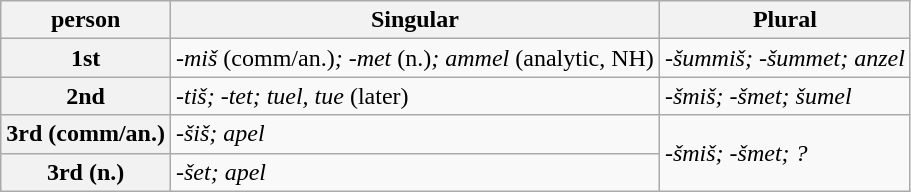<table class="wikitable sortable">
<tr>
<th>person</th>
<th>Singular</th>
<th>Plural</th>
</tr>
<tr>
<th>1st</th>
<td><em>-miš</em> (comm/an.)<em>; -met</em> (n.)<em>; ammel</em> (analytic, NH)</td>
<td><em>-šummiš; -šummet; anzel</em></td>
</tr>
<tr>
<th>2nd</th>
<td><em>-tiš; -tet; tuel, tue</em> (later)</td>
<td><em>-šmiš; -šmet; šumel</em></td>
</tr>
<tr>
<th>3rd (comm/an.)</th>
<td><em>-šiš; apel</em></td>
<td rowspan="2"><em>-šmiš; -šmet; ?</em></td>
</tr>
<tr>
<th>3rd (n.)</th>
<td><em>-šet; apel</em></td>
</tr>
</table>
